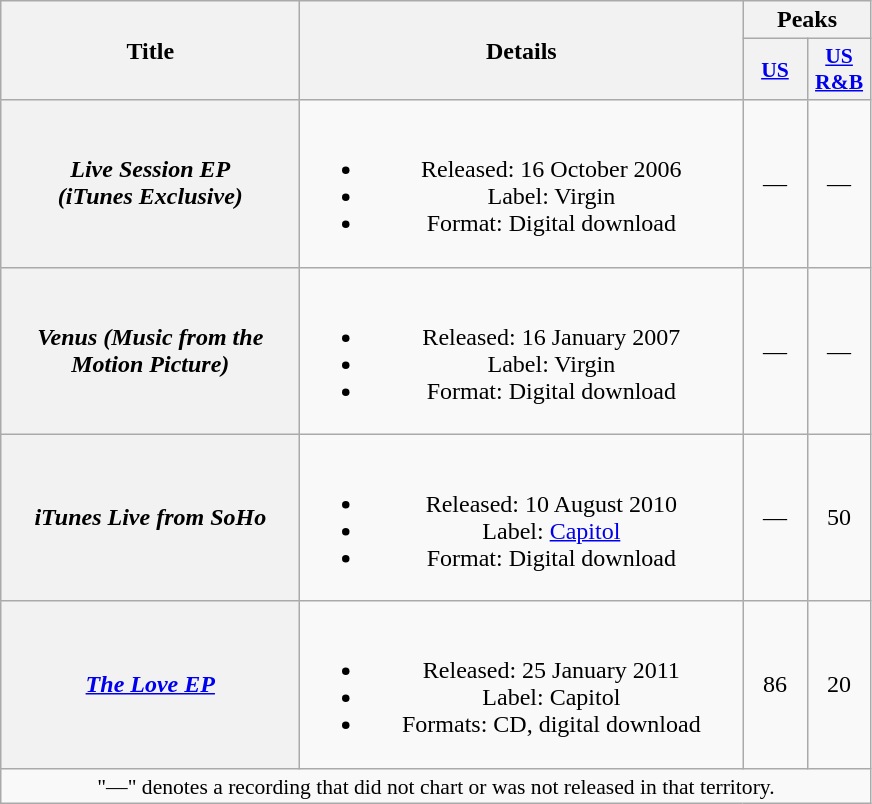<table class="wikitable plainrowheaders" style="text-align:center;">
<tr>
<th scope="col" rowspan="2" style="width:12em;">Title</th>
<th scope="col" rowspan="2" style="width:18em;">Details</th>
<th scope="col" colspan="2">Peaks</th>
</tr>
<tr>
<th scope="col" style="width:2.5em;font-size:90%;"><a href='#'>US</a><br></th>
<th scope="col" style="width:2.5em;font-size:90%;"><a href='#'>US R&B</a><br></th>
</tr>
<tr>
<th scope="row"><em>Live Session EP<br>(iTunes Exclusive)</em></th>
<td><br><ul><li>Released: 16 October 2006</li><li>Label: Virgin</li><li>Format: Digital download</li></ul></td>
<td>—</td>
<td>—</td>
</tr>
<tr>
<th scope="row"><em>Venus (Music from the Motion Picture)</em></th>
<td><br><ul><li>Released: 16 January 2007</li><li>Label: Virgin</li><li>Format: Digital download</li></ul></td>
<td>—</td>
<td>—</td>
</tr>
<tr>
<th scope="row"><em>iTunes Live from SoHo</em></th>
<td><br><ul><li>Released: 10 August 2010</li><li>Label: <a href='#'>Capitol</a></li><li>Format: Digital download</li></ul></td>
<td>—</td>
<td>50</td>
</tr>
<tr>
<th scope="row"><em><a href='#'>The Love EP</a></em></th>
<td><br><ul><li>Released: 25 January 2011</li><li>Label: Capitol</li><li>Formats: CD, digital download</li></ul></td>
<td>86</td>
<td>20</td>
</tr>
<tr>
<td colspan="4" style="font-size:90%">"—" denotes a recording that did not chart or was not released in that territory.</td>
</tr>
</table>
